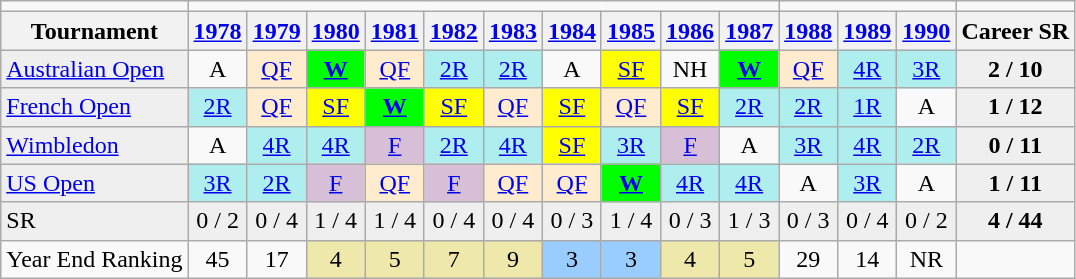<table class="wikitable">
<tr>
<td></td>
<td colspan="10"></td>
<td colspan="3"></td>
<td></td>
</tr>
<tr bgcolor="#efefef">
<th>Tournament</th>
<th><a href='#'>1978</a></th>
<th><a href='#'>1979</a></th>
<th><a href='#'>1980</a></th>
<th><a href='#'>1981</a></th>
<th><a href='#'>1982</a></th>
<th><a href='#'>1983</a></th>
<th><a href='#'>1984</a></th>
<th><a href='#'>1985</a></th>
<th><a href='#'>1986</a></th>
<th><a href='#'>1987</a></th>
<th><a href='#'>1988</a></th>
<th><a href='#'>1989</a></th>
<th><a href='#'>1990</a></th>
<th>Career SR</th>
</tr>
<tr>
<td style="background:#EFEFEF;"><a href='#'>Australian Open</a></td>
<td align="center">A</td>
<td align="center" style="background:#ffebcd;"><a href='#'>QF</a></td>
<td align="center" style="background:#00ff00;"><strong><a href='#'>W</a></strong></td>
<td align="center" style="background:#ffebcd;"><a href='#'>QF</a></td>
<td align="center" style="background:#afeeee;"><a href='#'>2R</a></td>
<td align="center" style="background:#afeeee;"><a href='#'>2R</a></td>
<td align="center">A</td>
<td align="center" style="background:yellow;"><a href='#'>SF</a></td>
<td align="center">NH</td>
<td align="center" style="background:#00ff00;"><strong><a href='#'>W</a></strong></td>
<td align="center" style="background:#ffebcd;"><a href='#'>QF</a></td>
<td align="center" style="background:#afeeee;"><a href='#'>4R</a></td>
<td align="center" style="background:#afeeee;"><a href='#'>3R</a></td>
<td align="center" style="background:#EFEFEF;"><strong>2 / 10</strong></td>
</tr>
<tr>
<td style="background:#EFEFEF;"><a href='#'>French Open</a></td>
<td align="center" style="background:#afeeee;"><a href='#'>2R</a></td>
<td align="center" style="background:#ffebcd;"><a href='#'>QF</a></td>
<td align="center" style="background:yellow;"><a href='#'>SF</a></td>
<td align="center" style="background:#00ff00;"><strong><a href='#'>W</a></strong></td>
<td align="center" style="background:yellow;"><a href='#'>SF</a></td>
<td align="center" style="background:#ffebcd;"><a href='#'>QF</a></td>
<td align="center" style="background:yellow;"><a href='#'>SF</a></td>
<td align="center" style="background:#ffebcd;"><a href='#'>QF</a></td>
<td align="center" style="background:yellow;"><a href='#'>SF</a></td>
<td align="center" style="background:#afeeee;"><a href='#'>2R</a></td>
<td align="center" style="background:#afeeee;"><a href='#'>2R</a></td>
<td align="center" style="background:#afeeee;"><a href='#'>1R</a></td>
<td align="center">A</td>
<td align="center" style="background:#EFEFEF;"><strong>1 / 12</strong></td>
</tr>
<tr>
<td style="background:#EFEFEF;"><a href='#'>Wimbledon</a></td>
<td align="center">A</td>
<td align="center" style="background:#afeeee;"><a href='#'>4R</a></td>
<td align="center" style="background:#afeeee;"><a href='#'>4R</a></td>
<td align="center" style="background:#D8BFD8;"><a href='#'>F</a></td>
<td align="center" style="background:#afeeee;"><a href='#'>2R</a></td>
<td align="center" style="background:#afeeee;"><a href='#'>4R</a></td>
<td align="center" style="background:yellow;"><a href='#'>SF</a></td>
<td align="center" style="background:#afeeee;"><a href='#'>3R</a></td>
<td align="center" style="background:#D8BFD8;"><a href='#'>F</a></td>
<td align="center">A</td>
<td align="center" style="background:#afeeee;"><a href='#'>3R</a></td>
<td align="center" style="background:#afeeee;"><a href='#'>4R</a></td>
<td align="center" style="background:#afeeee;"><a href='#'>2R</a></td>
<td align="center" style="background:#EFEFEF;"><strong>0 / 11</strong></td>
</tr>
<tr>
<td style="background:#EFEFEF;"><a href='#'>US Open</a></td>
<td align="center" style="background:#afeeee;"><a href='#'>3R</a></td>
<td align="center" style="background:#afeeee;"><a href='#'>2R</a></td>
<td align="center" style="background:#D8BFD8;"><a href='#'>F</a></td>
<td align="center" style="background:#ffebcd;"><a href='#'>QF</a></td>
<td align="center" style="background:#D8BFD8;"><a href='#'>F</a></td>
<td align="center" style="background:#ffebcd;"><a href='#'>QF</a></td>
<td align="center" style="background:#ffebcd;"><a href='#'>QF</a></td>
<td align="center" style="background:#00ff00;"><strong><a href='#'>W</a></strong></td>
<td align="center" style="background:#afeeee;"><a href='#'>4R</a></td>
<td align="center" style="background:#afeeee;"><a href='#'>4R</a></td>
<td align="center">A</td>
<td align="center" style="background:#afeeee;"><a href='#'>3R</a></td>
<td align="center">A</td>
<td align="center" style="background:#EFEFEF;"><strong>1 / 11</strong></td>
</tr>
<tr>
<td style="background:#EFEFEF;">SR</td>
<td align="center" style="background:#EFEFEF;">0 / 2</td>
<td align="center" style="background:#EFEFEF;">0 / 4</td>
<td align="center" style="background:#EFEFEF;">1 / 4</td>
<td align="center" style="background:#EFEFEF;">1 / 4</td>
<td align="center" style="background:#EFEFEF;">0 / 4</td>
<td align="center" style="background:#EFEFEF;">0 / 4</td>
<td align="center" style="background:#EFEFEF;">0 / 3</td>
<td align="center" style="background:#EFEFEF;">1 / 4</td>
<td align="center" style="background:#EFEFEF;">0 / 3</td>
<td align="center" style="background:#EFEFEF;">1 / 3</td>
<td align="center" style="background:#EFEFEF;">0 / 3</td>
<td align="center" style="background:#EFEFEF;">0 / 4</td>
<td align="center" style="background:#EFEFEF;">0 / 2</td>
<td align="center" style="background:#EFEFEF;"><strong>4 / 44</strong></td>
</tr>
<tr>
<td align=left>Year End Ranking</td>
<td align="center">45</td>
<td align="center">17</td>
<td align="center" bgcolor=EEE8AA>4</td>
<td align="center" bgcolor=EEE8AA>5</td>
<td align="center" bgcolor=EEE8AA>7</td>
<td align="center" bgcolor=EEE8AA>9</td>
<td align="center" bgcolor=99ccff>3</td>
<td align="center" bgcolor=99ccff>3</td>
<td align="center" bgcolor=EEE8AA>4</td>
<td align="center" bgcolor=EEE8AA>5</td>
<td align="center">29</td>
<td align="center">14</td>
<td align="center">NR</td>
</tr>
</table>
